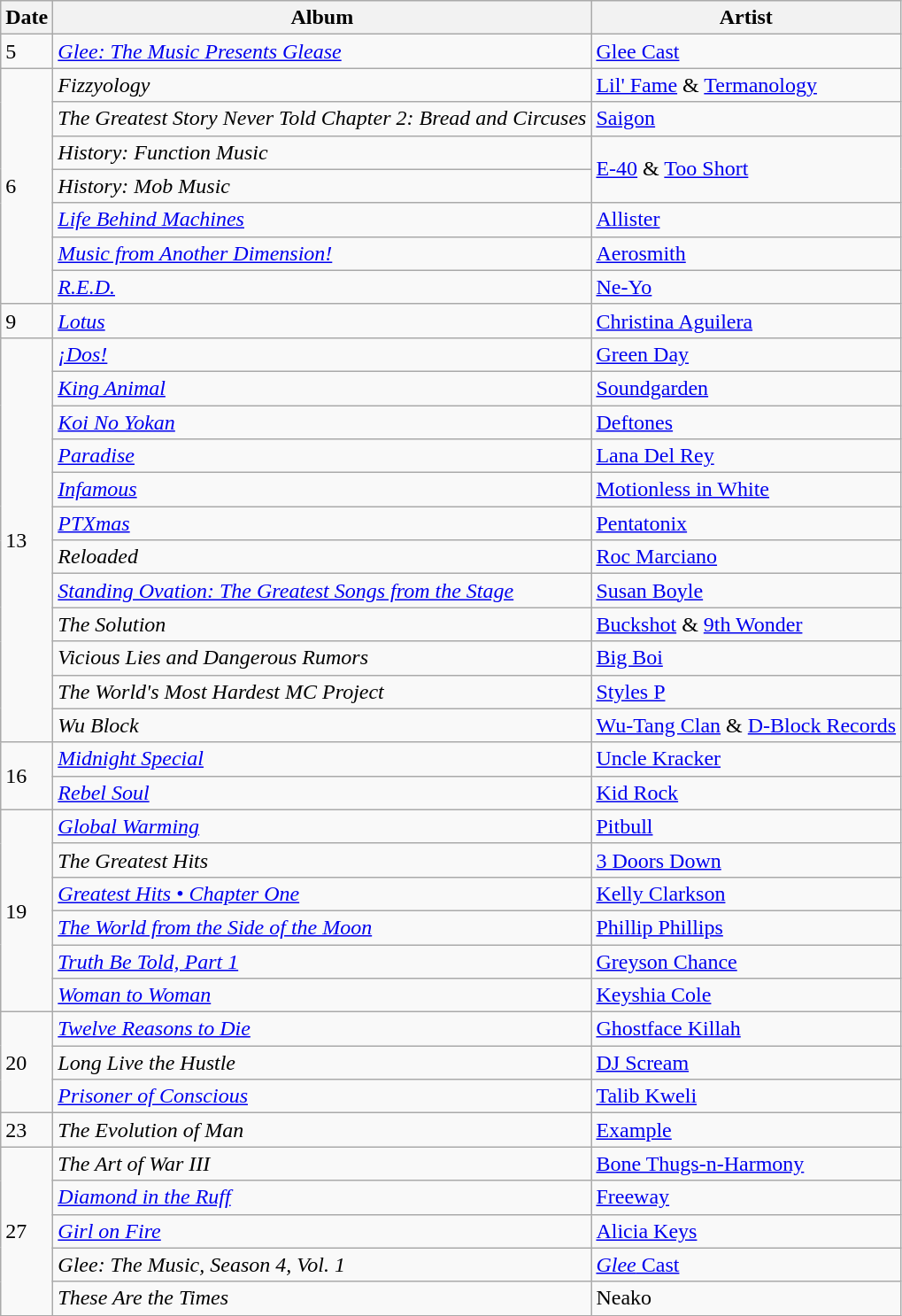<table class="wikitable" style="text-align: left;">
<tr>
<th>Date</th>
<th>Album</th>
<th>Artist</th>
</tr>
<tr>
<td>5</td>
<td><em><a href='#'>Glee: The Music Presents Glease</a></em></td>
<td><a href='#'>Glee Cast</a></td>
</tr>
<tr>
<td rowspan="7">6</td>
<td><em>Fizzyology</em></td>
<td><a href='#'>Lil' Fame</a> & <a href='#'>Termanology</a></td>
</tr>
<tr>
<td><em>The Greatest Story Never Told Chapter 2: Bread and Circuses</em></td>
<td><a href='#'>Saigon</a></td>
</tr>
<tr>
<td><em>History: Function Music</em></td>
<td rowspan="2"><a href='#'>E-40</a> & <a href='#'>Too Short</a></td>
</tr>
<tr>
<td><em>History: Mob Music</em> </td>
</tr>
<tr>
<td><em><a href='#'>Life Behind Machines</a></em></td>
<td><a href='#'>Allister</a></td>
</tr>
<tr>
<td><em><a href='#'>Music from Another Dimension!</a></em></td>
<td><a href='#'>Aerosmith</a></td>
</tr>
<tr>
<td><em><a href='#'>R.E.D.</a></em></td>
<td><a href='#'>Ne-Yo</a></td>
</tr>
<tr>
<td>9</td>
<td><em><a href='#'>Lotus</a></em></td>
<td><a href='#'>Christina Aguilera</a></td>
</tr>
<tr>
<td rowspan="12">13</td>
<td><em><a href='#'>¡Dos!</a></em></td>
<td><a href='#'>Green Day</a></td>
</tr>
<tr>
<td><em><a href='#'>King Animal</a></em></td>
<td><a href='#'>Soundgarden</a></td>
</tr>
<tr>
<td><em><a href='#'>Koi No Yokan</a></em></td>
<td><a href='#'>Deftones</a></td>
</tr>
<tr>
<td><em><a href='#'>Paradise</a></em></td>
<td><a href='#'>Lana Del Rey</a></td>
</tr>
<tr>
<td><em><a href='#'>Infamous</a></em></td>
<td><a href='#'>Motionless in White</a></td>
</tr>
<tr>
<td><em><a href='#'>PTXmas</a></em></td>
<td><a href='#'>Pentatonix</a></td>
</tr>
<tr>
<td><em>Reloaded</em></td>
<td><a href='#'>Roc Marciano</a></td>
</tr>
<tr>
<td><em><a href='#'>Standing Ovation: The Greatest Songs from the Stage</a></em></td>
<td><a href='#'>Susan Boyle</a></td>
</tr>
<tr>
<td><em>The Solution</em></td>
<td><a href='#'>Buckshot</a> & <a href='#'>9th Wonder</a></td>
</tr>
<tr>
<td><em>Vicious Lies and Dangerous Rumors</em></td>
<td><a href='#'>Big Boi</a></td>
</tr>
<tr>
<td><em>The World's Most Hardest MC Project</em></td>
<td><a href='#'>Styles P</a></td>
</tr>
<tr>
<td><em>Wu Block</em></td>
<td><a href='#'>Wu-Tang Clan</a> & <a href='#'>D-Block Records</a></td>
</tr>
<tr>
<td rowspan="2">16</td>
<td><em><a href='#'>Midnight Special</a></em></td>
<td><a href='#'>Uncle Kracker</a></td>
</tr>
<tr>
<td><em><a href='#'>Rebel Soul</a></em></td>
<td><a href='#'>Kid Rock</a></td>
</tr>
<tr>
<td rowspan="6">19</td>
<td><em><a href='#'>Global Warming</a></em></td>
<td><a href='#'>Pitbull</a></td>
</tr>
<tr>
<td><em>The Greatest Hits</em></td>
<td><a href='#'>3 Doors Down</a></td>
</tr>
<tr>
<td><em><a href='#'>Greatest Hits • Chapter One</a></em></td>
<td><a href='#'>Kelly Clarkson</a></td>
</tr>
<tr>
<td><em><a href='#'>The World from the Side of the Moon</a></em></td>
<td><a href='#'>Phillip Phillips</a></td>
</tr>
<tr>
<td><em><a href='#'>Truth Be Told, Part 1</a></em></td>
<td><a href='#'>Greyson Chance</a></td>
</tr>
<tr>
<td><em><a href='#'>Woman to Woman</a></em></td>
<td><a href='#'>Keyshia Cole</a></td>
</tr>
<tr>
<td rowspan="3">20</td>
<td><em><a href='#'>Twelve Reasons to Die</a></em></td>
<td><a href='#'>Ghostface Killah</a></td>
</tr>
<tr>
<td><em>Long Live the Hustle</em></td>
<td><a href='#'>DJ Scream</a></td>
</tr>
<tr>
<td><em><a href='#'>Prisoner of Conscious</a></em></td>
<td><a href='#'>Talib Kweli</a></td>
</tr>
<tr>
<td>23</td>
<td><em>The Evolution of Man</em></td>
<td><a href='#'>Example</a></td>
</tr>
<tr>
<td rowspan="5">27</td>
<td><em>The Art of War III</em></td>
<td><a href='#'>Bone Thugs-n-Harmony</a></td>
</tr>
<tr>
<td><em><a href='#'>Diamond in the Ruff</a></em></td>
<td><a href='#'>Freeway</a></td>
</tr>
<tr>
<td><em><a href='#'>Girl on Fire</a></em></td>
<td><a href='#'>Alicia Keys</a></td>
</tr>
<tr>
<td><em>Glee: The Music, Season 4, Vol. 1</em></td>
<td><a href='#'><em>Glee</em> Cast</a></td>
</tr>
<tr>
<td><em>These Are the Times</em></td>
<td>Neako</td>
</tr>
</table>
